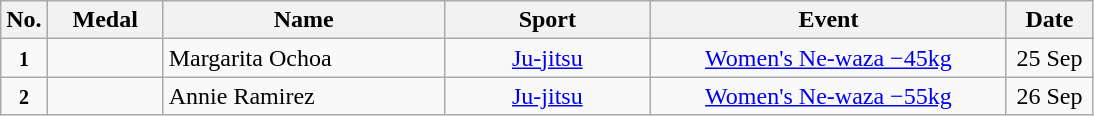<table class="wikitable" style="font-size:100%; text-align:center;">
<tr>
<th width="10">No.</th>
<th width="70">Medal</th>
<th width="180">Name</th>
<th width="130">Sport</th>
<th width="230">Event</th>
<th width="50">Date</th>
</tr>
<tr>
<td><small><strong>1</strong></small></td>
<td></td>
<td align=left>Margarita Ochoa</td>
<td> <a href='#'>Ju-jitsu</a></td>
<td><a href='#'>Women's Ne-waza −45kg</a></td>
<td>25 Sep</td>
</tr>
<tr>
<td><small><strong>2</strong></small></td>
<td></td>
<td align=left>Annie Ramirez</td>
<td> <a href='#'>Ju-jitsu</a></td>
<td><a href='#'>Women's Ne-waza −55kg</a></td>
<td>26 Sep</td>
</tr>
</table>
